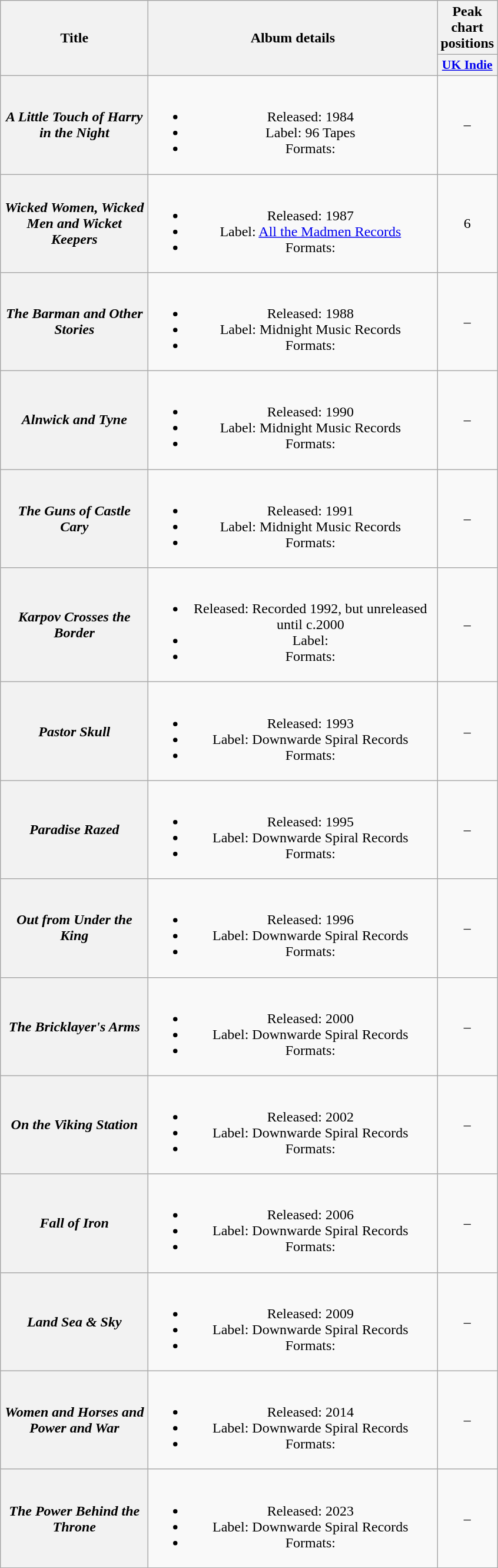<table class="wikitable plainrowheaders" style="text-align:center;">
<tr>
<th scope="col" rowspan="2" style="width:10em;">Title</th>
<th scope="col" rowspan="2" style="width:20em;">Album details</th>
<th scope="col" colspan="1">Peak chart positions</th>
</tr>
<tr>
<th scope="col" style="width:2.5em;font-size:90%;"><a href='#'>UK Indie</a><br></th>
</tr>
<tr>
<th scope="row"><em>A Little Touch of Harry in the Night</em></th>
<td><br><ul><li>Released: 1984</li><li>Label: 96 Tapes</li><li>Formats:</li></ul></td>
<td>–</td>
</tr>
<tr>
<th scope="row"><em>Wicked Women, Wicked Men and Wicket Keepers</em></th>
<td><br><ul><li>Released: 1987</li><li>Label: <a href='#'>All the Madmen Records</a></li><li>Formats:</li></ul></td>
<td>6</td>
</tr>
<tr>
<th scope="row"><em>The Barman and Other Stories</em></th>
<td><br><ul><li>Released: 1988</li><li>Label: Midnight Music Records</li><li>Formats:</li></ul></td>
<td>–</td>
</tr>
<tr>
<th scope="row"><em>Alnwick and Tyne</em></th>
<td><br><ul><li>Released: 1990</li><li>Label: Midnight Music Records</li><li>Formats:</li></ul></td>
<td>–</td>
</tr>
<tr>
<th scope="row"><em>The Guns of Castle Cary</em></th>
<td><br><ul><li>Released: 1991</li><li>Label: Midnight Music Records</li><li>Formats:</li></ul></td>
<td>–</td>
</tr>
<tr>
<th scope="row"><em>Karpov Crosses the Border</em></th>
<td><br><ul><li>Released: Recorded 1992, but unreleased until c.2000</li><li>Label:</li><li>Formats:</li></ul></td>
<td>–</td>
</tr>
<tr>
<th scope="row"><em>Pastor Skull</em></th>
<td><br><ul><li>Released: 1993</li><li>Label: Downwarde Spiral Records</li><li>Formats:</li></ul></td>
<td>–</td>
</tr>
<tr>
<th scope="row"><em>Paradise Razed</em></th>
<td><br><ul><li>Released: 1995</li><li>Label: Downwarde Spiral Records</li><li>Formats:</li></ul></td>
<td>–</td>
</tr>
<tr>
<th scope="row"><em>Out from Under the King</em></th>
<td><br><ul><li>Released: 1996</li><li>Label: Downwarde Spiral Records</li><li>Formats:</li></ul></td>
<td>–</td>
</tr>
<tr>
<th scope="row"><em>The Bricklayer's Arms</em></th>
<td><br><ul><li>Released: 2000</li><li>Label: Downwarde Spiral Records</li><li>Formats:</li></ul></td>
<td>–</td>
</tr>
<tr>
<th scope="row"><em>On the Viking Station</em></th>
<td><br><ul><li>Released: 2002</li><li>Label: Downwarde Spiral Records</li><li>Formats:</li></ul></td>
<td>–</td>
</tr>
<tr>
<th scope="row"><em>Fall of Iron</em></th>
<td><br><ul><li>Released: 2006</li><li>Label: Downwarde Spiral Records</li><li>Formats:</li></ul></td>
<td>–</td>
</tr>
<tr>
<th scope="row"><em>Land Sea & Sky</em></th>
<td><br><ul><li>Released: 2009</li><li>Label: Downwarde Spiral Records</li><li>Formats:</li></ul></td>
<td>–</td>
</tr>
<tr>
<th scope="row"><em>Women and Horses and Power and War</em></th>
<td><br><ul><li>Released: 2014</li><li>Label: Downwarde Spiral Records</li><li>Formats:</li></ul></td>
<td>–</td>
</tr>
<tr>
<th scope="row"><em>The Power Behind the Throne</em></th>
<td><br><ul><li>Released: 2023</li><li>Label: Downwarde Spiral Records</li><li>Formats:</li></ul></td>
<td>–</td>
</tr>
</table>
